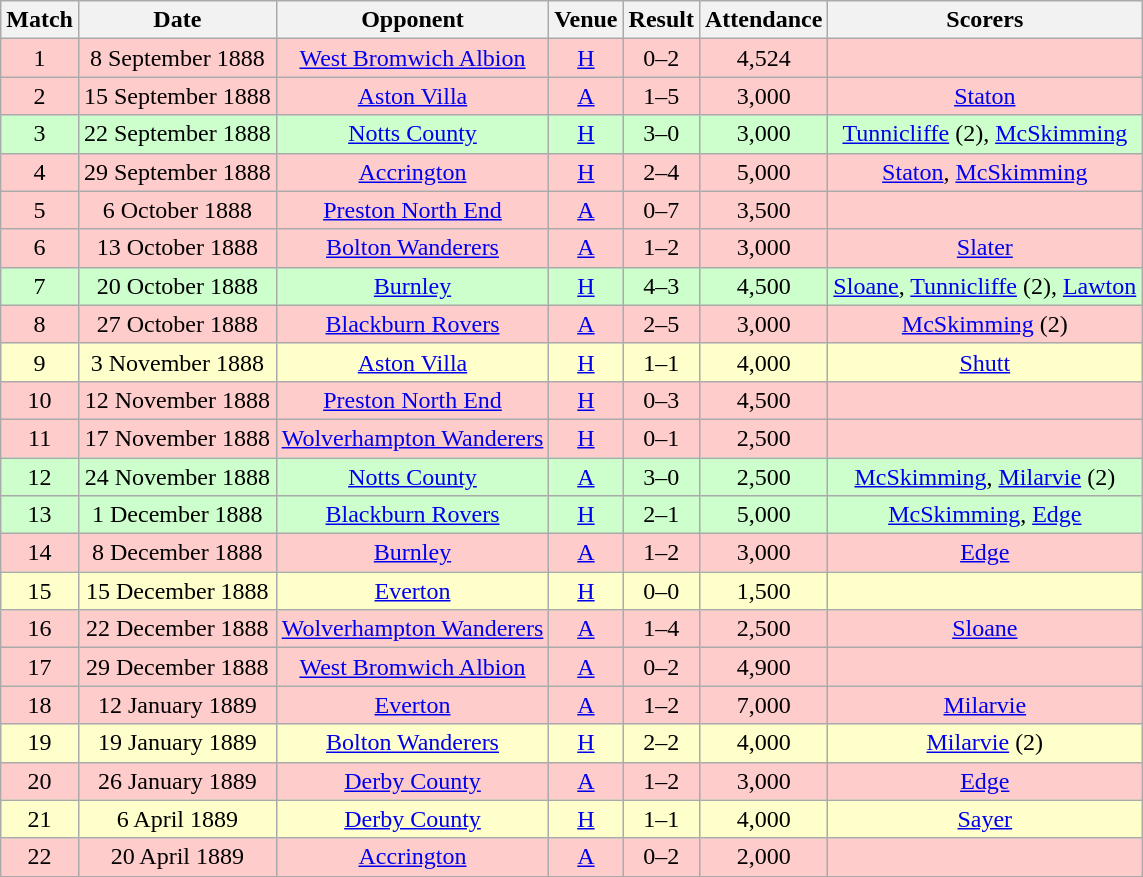<table class="wikitable" style="font-size:100%; text-align:center">
<tr>
<th>Match</th>
<th>Date</th>
<th>Opponent</th>
<th>Venue</th>
<th>Result</th>
<th>Attendance</th>
<th>Scorers</th>
</tr>
<tr style="background-color: #FFCCCC;">
<td>1</td>
<td>8 September 1888</td>
<td><a href='#'>West Bromwich Albion</a></td>
<td><a href='#'>H</a></td>
<td>0–2</td>
<td>4,524</td>
<td></td>
</tr>
<tr style="background-color: #FFCCCC;">
<td>2</td>
<td>15 September 1888</td>
<td><a href='#'>Aston Villa</a></td>
<td><a href='#'>A</a></td>
<td>1–5</td>
<td>3,000</td>
<td><a href='#'>Staton</a></td>
</tr>
<tr style="background-color: #CCFFCC;">
<td>3</td>
<td>22 September 1888</td>
<td><a href='#'>Notts County</a></td>
<td><a href='#'>H</a></td>
<td>3–0</td>
<td>3,000</td>
<td><a href='#'>Tunnicliffe</a> (2), <a href='#'>McSkimming</a></td>
</tr>
<tr style="background-color: #FFCCCC;">
<td>4</td>
<td>29 September 1888</td>
<td><a href='#'>Accrington</a></td>
<td><a href='#'>H</a></td>
<td>2–4</td>
<td>5,000</td>
<td><a href='#'>Staton</a>, <a href='#'>McSkimming</a></td>
</tr>
<tr style="background-color: #FFCCCC;">
<td>5</td>
<td>6 October 1888</td>
<td><a href='#'>Preston North End</a></td>
<td><a href='#'>A</a></td>
<td>0–7</td>
<td>3,500</td>
<td></td>
</tr>
<tr style="background-color: #FFCCCC;">
<td>6</td>
<td>13 October 1888</td>
<td><a href='#'>Bolton Wanderers</a></td>
<td><a href='#'>A</a></td>
<td>1–2</td>
<td>3,000</td>
<td><a href='#'>Slater</a></td>
</tr>
<tr style="background-color: #CCFFCC;">
<td>7</td>
<td>20 October 1888</td>
<td><a href='#'>Burnley</a></td>
<td><a href='#'>H</a></td>
<td>4–3</td>
<td>4,500</td>
<td><a href='#'>Sloane</a>, <a href='#'>Tunnicliffe</a> (2), <a href='#'>Lawton</a></td>
</tr>
<tr style="background-color: #FFCCCC;">
<td>8</td>
<td>27 October 1888</td>
<td><a href='#'>Blackburn Rovers</a></td>
<td><a href='#'>A</a></td>
<td>2–5</td>
<td>3,000</td>
<td><a href='#'>McSkimming</a> (2)</td>
</tr>
<tr style="background-color: #FFFFCC;">
<td>9</td>
<td>3 November 1888</td>
<td><a href='#'>Aston Villa</a></td>
<td><a href='#'>H</a></td>
<td>1–1</td>
<td>4,000</td>
<td><a href='#'>Shutt</a></td>
</tr>
<tr style="background-color: #FFCCCC;">
<td>10</td>
<td>12 November 1888</td>
<td><a href='#'>Preston North End</a></td>
<td><a href='#'>H</a></td>
<td>0–3</td>
<td>4,500</td>
<td></td>
</tr>
<tr style="background-color: #FFCCCC;">
<td>11</td>
<td>17 November 1888</td>
<td><a href='#'>Wolverhampton Wanderers</a></td>
<td><a href='#'>H</a></td>
<td>0–1</td>
<td>2,500</td>
<td></td>
</tr>
<tr style="background-color: #CCFFCC;">
<td>12</td>
<td>24 November 1888</td>
<td><a href='#'>Notts County</a></td>
<td><a href='#'>A</a></td>
<td>3–0</td>
<td>2,500</td>
<td><a href='#'>McSkimming</a>, <a href='#'>Milarvie</a> (2)</td>
</tr>
<tr style="background-color: #CCFFCC;">
<td>13</td>
<td>1 December 1888</td>
<td><a href='#'>Blackburn Rovers</a></td>
<td><a href='#'>H</a></td>
<td>2–1</td>
<td>5,000</td>
<td><a href='#'>McSkimming</a>, <a href='#'>Edge</a></td>
</tr>
<tr style="background-color: #FFCCCC;">
<td>14</td>
<td>8 December 1888</td>
<td><a href='#'>Burnley</a></td>
<td><a href='#'>A</a></td>
<td>1–2</td>
<td>3,000</td>
<td><a href='#'>Edge</a></td>
</tr>
<tr style="background-color: #FFFFCC;">
<td>15</td>
<td>15 December 1888</td>
<td><a href='#'>Everton</a></td>
<td><a href='#'>H</a></td>
<td>0–0</td>
<td>1,500</td>
<td></td>
</tr>
<tr style="background-color: #FFCCCC;">
<td>16</td>
<td>22 December 1888</td>
<td><a href='#'>Wolverhampton Wanderers</a></td>
<td><a href='#'>A</a></td>
<td>1–4</td>
<td>2,500</td>
<td><a href='#'>Sloane</a></td>
</tr>
<tr style="background-color: #FFCCCC;">
<td>17</td>
<td>29 December 1888</td>
<td><a href='#'>West Bromwich Albion</a></td>
<td><a href='#'>A</a></td>
<td>0–2</td>
<td>4,900</td>
<td></td>
</tr>
<tr style="background-color: #FFCCCC;">
<td>18</td>
<td>12 January 1889</td>
<td><a href='#'>Everton</a></td>
<td><a href='#'>A</a></td>
<td>1–2</td>
<td>7,000</td>
<td><a href='#'>Milarvie</a></td>
</tr>
<tr style="background-color: #FFFFCC;">
<td>19</td>
<td>19 January 1889</td>
<td><a href='#'>Bolton Wanderers</a></td>
<td><a href='#'>H</a></td>
<td>2–2</td>
<td>4,000</td>
<td><a href='#'>Milarvie</a> (2)</td>
</tr>
<tr style="background-color: #FFCCCC;">
<td>20</td>
<td>26 January 1889</td>
<td><a href='#'>Derby County</a></td>
<td><a href='#'>A</a></td>
<td>1–2</td>
<td>3,000</td>
<td><a href='#'>Edge</a></td>
</tr>
<tr style="background-color: #FFFFCC;">
<td>21</td>
<td>6 April 1889</td>
<td><a href='#'>Derby County</a></td>
<td><a href='#'>H</a></td>
<td>1–1</td>
<td>4,000</td>
<td><a href='#'>Sayer</a></td>
</tr>
<tr style="background-color: #FFCCCC;">
<td>22</td>
<td>20 April 1889</td>
<td><a href='#'>Accrington</a></td>
<td><a href='#'>A</a></td>
<td>0–2</td>
<td>2,000</td>
<td></td>
</tr>
</table>
